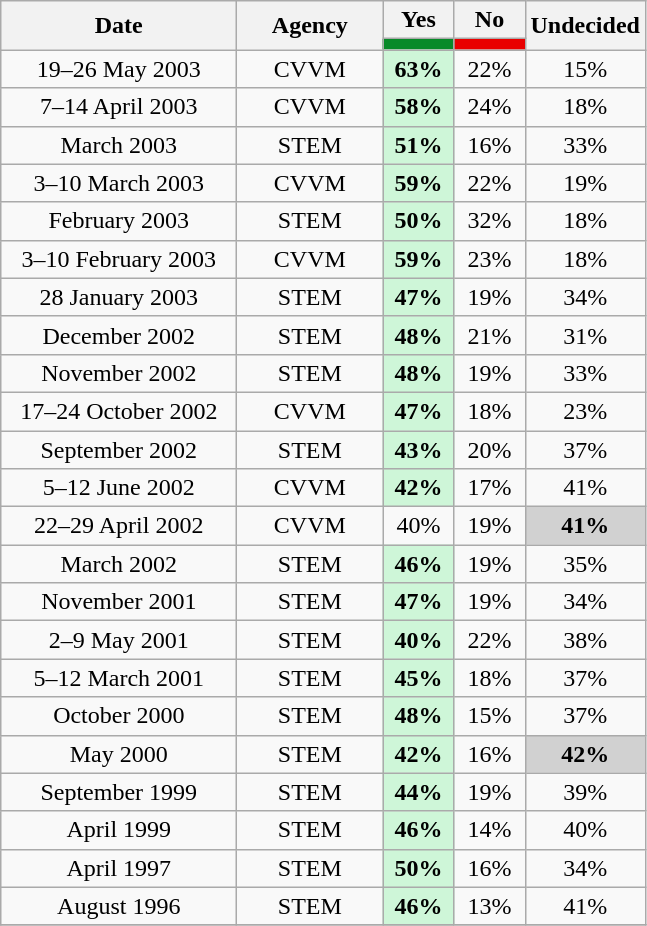<table class="wikitable" style=text-align:center>
<tr>
<th style="width:150px;" rowspan="2">Date</th>
<th style="width:90px;" rowspan="2">Agency</th>
<th>Yes</th>
<th>No</th>
<th rowspan="2">Undecided</th>
</tr>
<tr>
<th style="background:#088A29; width:40px;"></th>
<th style="background:#E90000; width:40px;"></th>
</tr>
<tr>
<td>19–26 May 2003</td>
<td>CVVM</td>
<td style="background:#CEF6D8"><strong>63%</strong></td>
<td>22%</td>
<td>15%</td>
</tr>
<tr>
<td>7–14 April 2003</td>
<td>CVVM</td>
<td style="background:#CEF6D8"><strong>58%</strong></td>
<td>24%</td>
<td>18%</td>
</tr>
<tr>
<td>March 2003</td>
<td>STEM</td>
<td style="background:#CEF6D8"><strong>51%</strong></td>
<td>16%</td>
<td>33%</td>
</tr>
<tr>
<td>3–10 March 2003</td>
<td>CVVM</td>
<td style="background:#CEF6D8"><strong>59%</strong></td>
<td>22%</td>
<td>19%</td>
</tr>
<tr>
<td>February 2003</td>
<td>STEM</td>
<td style="background:#CEF6D8"><strong>50%</strong></td>
<td>32%</td>
<td>18%</td>
</tr>
<tr>
<td>3–10 February 2003</td>
<td>CVVM</td>
<td style="background:#CEF6D8"><strong>59%</strong></td>
<td>23%</td>
<td>18%</td>
</tr>
<tr>
<td>28 January 2003</td>
<td>STEM</td>
<td style="background:#CEF6D8"><strong>47%</strong></td>
<td>19%</td>
<td>34%</td>
</tr>
<tr>
<td>December 2002</td>
<td>STEM</td>
<td style="background:#CEF6D8"><strong>48%</strong></td>
<td>21%</td>
<td>31%</td>
</tr>
<tr>
<td>November 2002</td>
<td>STEM</td>
<td style="background:#CEF6D8"><strong>48%</strong></td>
<td>19%</td>
<td>33%</td>
</tr>
<tr>
<td>17–24 October 2002</td>
<td>CVVM</td>
<td style="background:#CEF6D8"><strong>47%</strong></td>
<td>18%</td>
<td>23%</td>
</tr>
<tr>
<td>September 2002</td>
<td>STEM</td>
<td style="background:#CEF6D8"><strong>43%</strong></td>
<td>20%</td>
<td>37%</td>
</tr>
<tr>
<td>5–12 June 2002</td>
<td>CVVM</td>
<td style="background:#CEF6D8"><strong>42%</strong></td>
<td>17%</td>
<td>41%</td>
</tr>
<tr>
<td>22–29 April 2002</td>
<td>CVVM</td>
<td>40%</td>
<td>19%</td>
<td style="background:#D1D1D1"><strong>41%</strong></td>
</tr>
<tr>
<td>March 2002</td>
<td>STEM</td>
<td style="background:#CEF6D8"><strong>46%</strong></td>
<td>19%</td>
<td>35%</td>
</tr>
<tr>
<td>November 2001</td>
<td>STEM</td>
<td style="background:#CEF6D8"><strong>47%</strong></td>
<td>19%</td>
<td>34%</td>
</tr>
<tr>
<td>2–9 May 2001</td>
<td>STEM</td>
<td style="background:#CEF6D8"><strong>40%</strong></td>
<td>22%</td>
<td>38%</td>
</tr>
<tr>
<td>5–12 March 2001</td>
<td>STEM</td>
<td style="background:#CEF6D8"><strong>45%</strong></td>
<td>18%</td>
<td>37%</td>
</tr>
<tr>
<td>October 2000</td>
<td>STEM</td>
<td style="background:#CEF6D8"><strong>48%</strong></td>
<td>15%</td>
<td>37%</td>
</tr>
<tr>
<td>May 2000</td>
<td>STEM</td>
<td style="background:#CEF6D8"><strong>42%</strong></td>
<td>16%</td>
<td style="background:#D1D1D1"><strong>42%</strong></td>
</tr>
<tr>
<td>September 1999</td>
<td>STEM</td>
<td style="background:#CEF6D8"><strong>44%</strong></td>
<td>19%</td>
<td>39%</td>
</tr>
<tr>
<td>April 1999</td>
<td>STEM</td>
<td style="background:#CEF6D8"><strong>46%</strong></td>
<td>14%</td>
<td>40%</td>
</tr>
<tr>
<td>April 1997</td>
<td>STEM</td>
<td style="background:#CEF6D8"><strong>50%</strong></td>
<td>16%</td>
<td>34%</td>
</tr>
<tr>
<td>August 1996</td>
<td>STEM</td>
<td style="background:#CEF6D8"><strong>46%</strong></td>
<td>13%</td>
<td>41%</td>
</tr>
<tr>
</tr>
</table>
